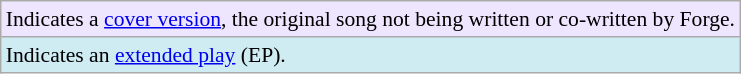<table class="wikitable" style="font-size:90%;">
<tr>
<td style="background:#EEE6FF;">Indicates a <a href='#'>cover version</a>, the original song not being written or co-written by Forge.</td>
</tr>
<tr>
<td style="background:#CEECF2;">Indicates an <a href='#'>extended play</a> (EP).</td>
</tr>
</table>
